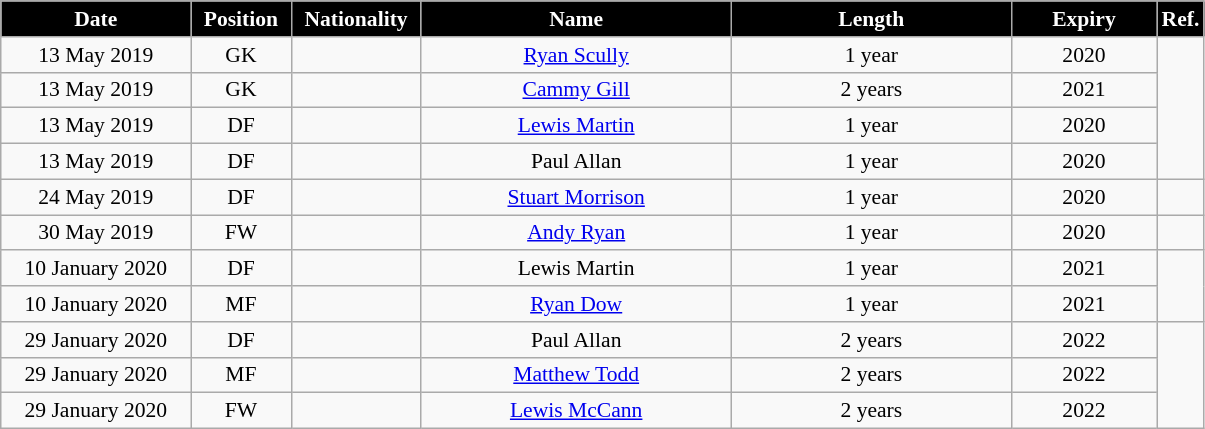<table class="wikitable"  style="text-align:center; font-size:90%; ">
<tr>
<th style="background:#000000; color:white; width:120px;">Date</th>
<th style="background:#000000; color:white; width:60px;">Position</th>
<th style="background:#000000; color:white; width:80px;">Nationality</th>
<th style="background:#000000; color:white; width:200px;">Name</th>
<th style="background:#000000; color:white; width:180px;">Length</th>
<th style="background:#000000; color:white; width:90px;">Expiry</th>
<th style="background:#000000; color:white; width:25px;">Ref.</th>
</tr>
<tr>
<td>13 May 2019</td>
<td>GK</td>
<td></td>
<td><a href='#'>Ryan Scully</a></td>
<td>1 year</td>
<td>2020</td>
<td rowspan=4></td>
</tr>
<tr>
<td>13 May 2019</td>
<td>GK</td>
<td></td>
<td><a href='#'>Cammy Gill</a></td>
<td>2 years</td>
<td>2021</td>
</tr>
<tr>
<td>13 May 2019</td>
<td>DF</td>
<td></td>
<td><a href='#'>Lewis Martin</a></td>
<td>1 year</td>
<td>2020</td>
</tr>
<tr>
<td>13 May 2019</td>
<td>DF</td>
<td></td>
<td>Paul Allan</td>
<td>1 year</td>
<td>2020</td>
</tr>
<tr>
<td>24 May 2019</td>
<td>DF</td>
<td></td>
<td><a href='#'>Stuart Morrison</a></td>
<td>1 year</td>
<td>2020</td>
<td></td>
</tr>
<tr>
<td>30 May 2019</td>
<td>FW</td>
<td></td>
<td><a href='#'>Andy Ryan</a></td>
<td>1 year</td>
<td>2020</td>
<td></td>
</tr>
<tr>
<td>10 January 2020</td>
<td>DF</td>
<td></td>
<td>Lewis Martin</td>
<td>1 year</td>
<td>2021</td>
<td rowspan="2"></td>
</tr>
<tr>
<td>10 January 2020</td>
<td>MF</td>
<td></td>
<td><a href='#'>Ryan Dow</a></td>
<td>1 year</td>
<td>2021</td>
</tr>
<tr>
<td>29 January 2020</td>
<td>DF</td>
<td></td>
<td>Paul Allan</td>
<td>2 years</td>
<td>2022</td>
<td rowspan="3"></td>
</tr>
<tr>
<td>29 January 2020</td>
<td>MF</td>
<td></td>
<td><a href='#'>Matthew Todd</a></td>
<td>2 years</td>
<td>2022</td>
</tr>
<tr>
<td>29 January 2020</td>
<td>FW</td>
<td></td>
<td><a href='#'>Lewis McCann</a></td>
<td>2 years</td>
<td>2022</td>
</tr>
</table>
